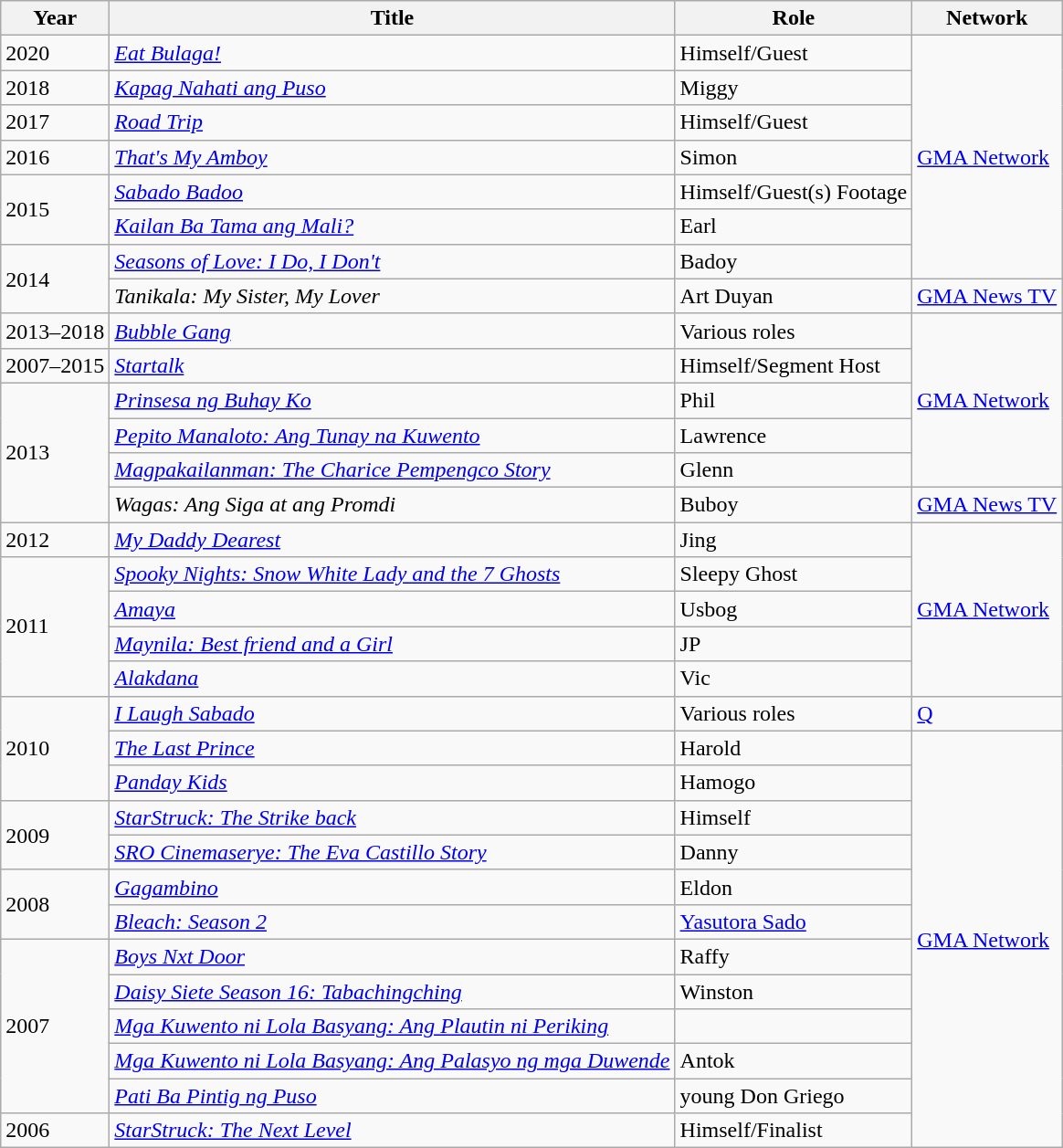<table class="wikitable sortable">
<tr>
<th>Year</th>
<th>Title</th>
<th>Role</th>
<th>Network</th>
</tr>
<tr>
<td>2020</td>
<td><em><a href='#'>Eat Bulaga!</a></em></td>
<td>Himself/Guest</td>
<td rowspan="7"><a href='#'>GMA Network</a></td>
</tr>
<tr>
<td>2018</td>
<td><em><a href='#'>Kapag Nahati ang Puso</a></em></td>
<td>Miggy</td>
</tr>
<tr>
<td>2017</td>
<td><a href='#'><em>Road Trip</em></a></td>
<td>Himself/Guest</td>
</tr>
<tr>
<td>2016</td>
<td><em><a href='#'>That's My Amboy</a></em></td>
<td>Simon</td>
</tr>
<tr>
<td rowspan="2">2015</td>
<td><em><a href='#'>Sabado Badoo</a></em></td>
<td>Himself/Guest(s) Footage</td>
</tr>
<tr>
<td><em><a href='#'>Kailan Ba Tama ang Mali?</a></em></td>
<td>Earl</td>
</tr>
<tr>
<td rowspan="2">2014</td>
<td><em><a href='#'>Seasons of Love: I Do, I Don't</a></em></td>
<td>Badoy</td>
</tr>
<tr>
<td><em>Tanikala: My Sister, My Lover</em></td>
<td>Art Duyan</td>
<td><a href='#'>GMA News TV</a></td>
</tr>
<tr>
<td>2013–2018</td>
<td><em><a href='#'>Bubble Gang</a></em></td>
<td>Various roles</td>
<td rowspan="5"><a href='#'>GMA Network</a></td>
</tr>
<tr>
<td>2007–2015</td>
<td><em><a href='#'>Startalk</a></em></td>
<td>Himself/Segment Host</td>
</tr>
<tr>
<td rowspan="4">2013</td>
<td><em><a href='#'>Prinsesa ng Buhay Ko</a></em></td>
<td>Phil</td>
</tr>
<tr>
<td><em><a href='#'>Pepito Manaloto: Ang Tunay na Kuwento</a></em></td>
<td>Lawrence</td>
</tr>
<tr>
<td><em><a href='#'>Magpakailanman: The Charice Pempengco Story</a></em></td>
<td>Glenn</td>
</tr>
<tr>
<td><em>Wagas: Ang Siga at ang Promdi</em></td>
<td>Buboy</td>
<td><a href='#'>GMA News TV</a></td>
</tr>
<tr>
<td>2012</td>
<td><em><a href='#'>My Daddy Dearest</a></em></td>
<td>Jing</td>
<td rowspan="5"><a href='#'>GMA Network</a></td>
</tr>
<tr>
<td rowspan="4">2011</td>
<td><em><a href='#'>Spooky Nights: Snow White Lady and the 7 Ghosts</a></em></td>
<td>Sleepy Ghost</td>
</tr>
<tr>
<td><em><a href='#'>Amaya</a></em></td>
<td>Usbog</td>
</tr>
<tr>
<td><em><a href='#'>Maynila: Best friend and a Girl</a></em></td>
<td>JP</td>
</tr>
<tr>
<td><em><a href='#'>Alakdana</a></em></td>
<td>Vic</td>
</tr>
<tr>
<td rowspan="3">2010</td>
<td><em><a href='#'>I Laugh Sabado</a></em></td>
<td>Various roles</td>
<td><a href='#'>Q</a></td>
</tr>
<tr>
<td><em><a href='#'>The Last Prince</a></em></td>
<td>Harold</td>
<td rowspan="12"><a href='#'>GMA Network</a></td>
</tr>
<tr>
<td><em><a href='#'>Panday Kids</a></em></td>
<td>Hamogo</td>
</tr>
<tr>
<td rowspan="2">2009</td>
<td><em><a href='#'>StarStruck: The Strike back</a></em></td>
<td>Himself</td>
</tr>
<tr>
<td><em><a href='#'>SRO Cinemaserye: The Eva Castillo Story</a></em></td>
<td>Danny</td>
</tr>
<tr>
<td rowspan="2">2008</td>
<td><em><a href='#'>Gagambino</a></em></td>
<td>Eldon</td>
</tr>
<tr>
<td><em><a href='#'>Bleach: Season 2</a></em></td>
<td><a href='#'>Yasutora Sado</a></td>
</tr>
<tr>
<td rowspan="5">2007</td>
<td><em><a href='#'>Boys Nxt Door</a></em></td>
<td>Raffy</td>
</tr>
<tr>
<td><em><a href='#'>Daisy Siete Season 16: Tabachingching</a></em></td>
<td>Winston</td>
</tr>
<tr>
<td><em><a href='#'>Mga Kuwento ni Lola Basyang: Ang Plautin ni Periking</a></em></td>
<td></td>
</tr>
<tr>
<td><em><a href='#'>Mga Kuwento ni Lola Basyang: Ang Palasyo ng mga Duwende</a></em></td>
<td>Antok</td>
</tr>
<tr>
<td><em><a href='#'>Pati Ba Pintig ng Puso</a></em></td>
<td>young Don Griego</td>
</tr>
<tr>
<td>2006</td>
<td><em><a href='#'>StarStruck: The Next Level</a></em></td>
<td>Himself/Finalist</td>
</tr>
</table>
